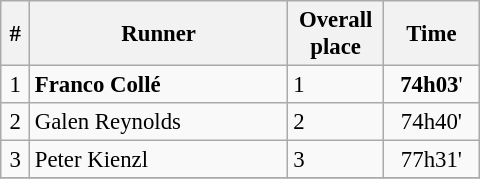<table class="wikitable" style="font-size:95%;width:320px;">
<tr>
<th width=6%>#</th>
<th width=54%>Runner</th>
<th width=20%>Overall place</th>
<th width=20%>Time</th>
</tr>
<tr>
<td align=center>1</td>
<td> <strong>Franco Collé</strong></td>
<td>1</td>
<td align=center><strong>74h03</strong>'</td>
</tr>
<tr>
<td align=center>2</td>
<td> Galen Reynolds</td>
<td>2</td>
<td align=center>74h40'</td>
</tr>
<tr>
<td align=center>3</td>
<td> Peter Kienzl</td>
<td>3</td>
<td align=center>77h31'</td>
</tr>
<tr>
</tr>
</table>
